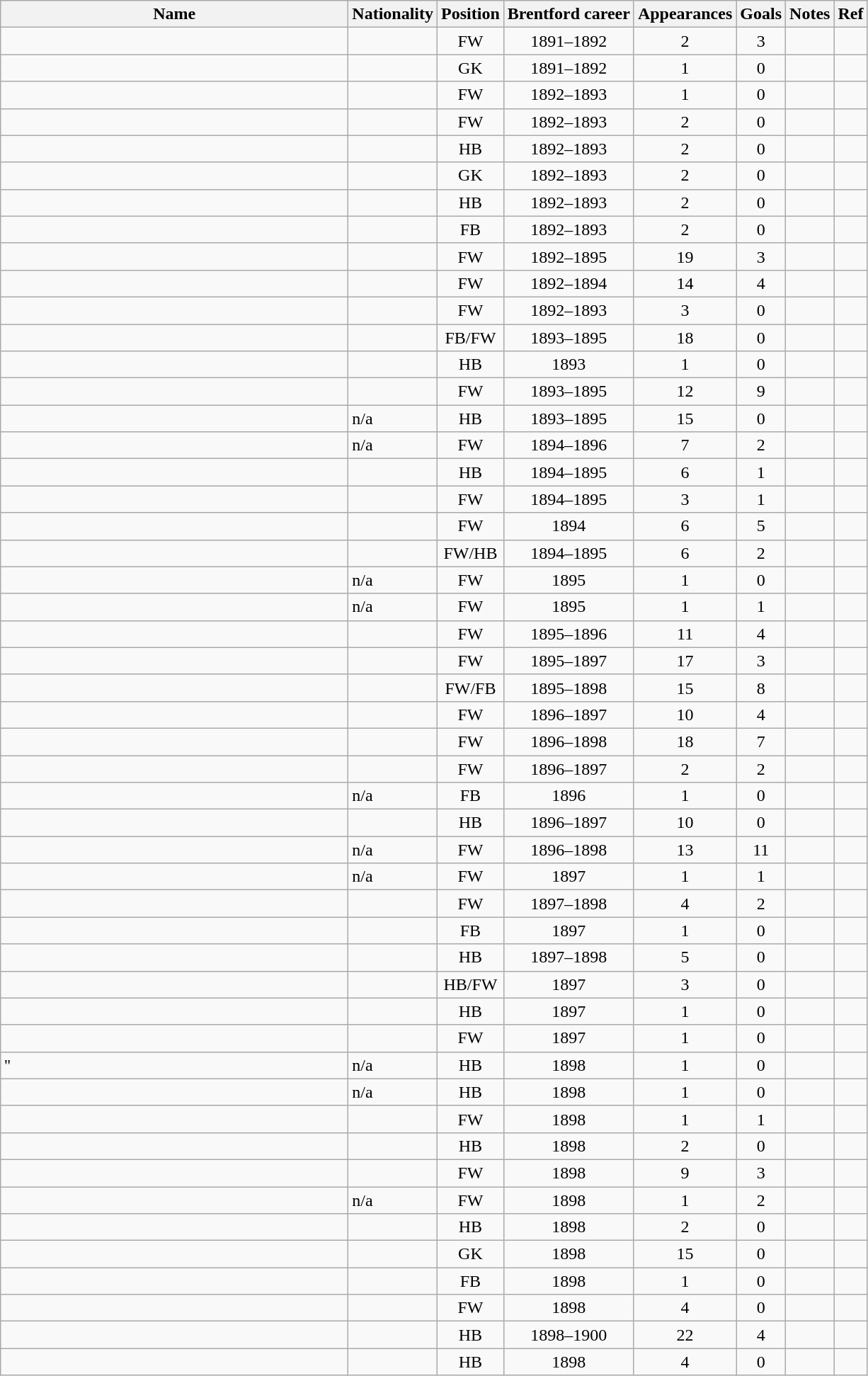<table class="wikitable sortable" style="text-align: center;">
<tr>
<th style="width:20em">Name</th>
<th>Nationality</th>
<th>Position</th>
<th>Brentford career</th>
<th>Appearances</th>
<th>Goals</th>
<th>Notes</th>
<th>Ref</th>
</tr>
<tr>
<td style="text-align:left;"></td>
<td style="text-align:left;"></td>
<td>FW</td>
<td>1891–1892</td>
<td>2</td>
<td>3</td>
<td></td>
<td></td>
</tr>
<tr>
<td style="text-align:left;"></td>
<td style="text-align:left;"></td>
<td>GK</td>
<td>1891–1892</td>
<td>1</td>
<td>0</td>
<td></td>
<td></td>
</tr>
<tr>
<td style="text-align:left;"></td>
<td style="text-align:left;"></td>
<td>FW</td>
<td>1892–1893</td>
<td>1</td>
<td>0</td>
<td></td>
<td></td>
</tr>
<tr>
<td style="text-align:left;"></td>
<td style="text-align:left;"></td>
<td>FW</td>
<td>1892–1893</td>
<td>2</td>
<td>0</td>
<td></td>
<td></td>
</tr>
<tr>
<td style="text-align:left;"></td>
<td style="text-align:left;"></td>
<td>HB</td>
<td>1892–1893</td>
<td>2</td>
<td>0</td>
<td></td>
<td></td>
</tr>
<tr>
<td style="text-align:left;"></td>
<td style="text-align:left;"></td>
<td>GK</td>
<td>1892–1893</td>
<td>2</td>
<td>0</td>
<td></td>
<td></td>
</tr>
<tr>
<td style="text-align:left;"></td>
<td style="text-align:left;"></td>
<td>HB</td>
<td>1892–1893</td>
<td>2</td>
<td>0</td>
<td></td>
<td></td>
</tr>
<tr>
<td style="text-align:left;"></td>
<td style="text-align:left;"></td>
<td>FB</td>
<td>1892–1893</td>
<td>2</td>
<td>0</td>
<td></td>
<td></td>
</tr>
<tr>
<td style="text-align:left;"></td>
<td style="text-align:left;"></td>
<td>FW</td>
<td>1892–1895</td>
<td>19</td>
<td>3</td>
<td></td>
<td></td>
</tr>
<tr>
<td style="text-align:left;"></td>
<td style="text-align:left;"></td>
<td>FW</td>
<td>1892–1894</td>
<td>14</td>
<td>4</td>
<td></td>
<td></td>
</tr>
<tr>
<td style="text-align:left;"></td>
<td style="text-align:left;"></td>
<td>FW</td>
<td>1892–1893</td>
<td>3</td>
<td>0</td>
<td></td>
<td></td>
</tr>
<tr>
<td style="text-align:left;"></td>
<td style="text-align:left;"></td>
<td>FB/FW</td>
<td>1893–1895</td>
<td>18</td>
<td>0</td>
<td></td>
<td></td>
</tr>
<tr>
<td style="text-align:left;"></td>
<td style="text-align:left;"></td>
<td>HB</td>
<td>1893</td>
<td>1</td>
<td>0</td>
<td></td>
<td></td>
</tr>
<tr>
<td style="text-align:left;"></td>
<td style="text-align:left;"></td>
<td>FW</td>
<td>1893–1895</td>
<td>12</td>
<td>9</td>
<td></td>
<td></td>
</tr>
<tr>
<td style="text-align:left;"></td>
<td style="text-align:left;">n/a</td>
<td>HB</td>
<td>1893–1895</td>
<td>15</td>
<td>0</td>
<td></td>
<td></td>
</tr>
<tr>
<td style="text-align:left;"></td>
<td style="text-align:left;">n/a</td>
<td>FW</td>
<td>1894–1896</td>
<td>7</td>
<td>2</td>
<td></td>
<td></td>
</tr>
<tr>
<td style="text-align:left;"></td>
<td style="text-align:left;"></td>
<td>HB</td>
<td>1894–1895</td>
<td>6</td>
<td>1</td>
<td></td>
<td></td>
</tr>
<tr>
<td style="text-align:left;"></td>
<td style="text-align:left;"></td>
<td>FW</td>
<td>1894–1895</td>
<td>3</td>
<td>1</td>
<td></td>
<td></td>
</tr>
<tr>
<td style="text-align:left;"></td>
<td style="text-align:left;"></td>
<td>FW</td>
<td>1894</td>
<td>6</td>
<td>5</td>
<td></td>
<td></td>
</tr>
<tr>
<td style="text-align:left;"></td>
<td style="text-align:left;"></td>
<td>FW/HB</td>
<td>1894–1895</td>
<td>6</td>
<td>2</td>
<td></td>
<td></td>
</tr>
<tr>
<td style="text-align:left;"></td>
<td style="text-align:left;">n/a</td>
<td>FW</td>
<td>1895</td>
<td>1</td>
<td>0</td>
<td></td>
<td></td>
</tr>
<tr>
<td style="text-align:left;"></td>
<td style="text-align:left;">n/a</td>
<td>FW</td>
<td>1895</td>
<td>1</td>
<td>1</td>
<td></td>
<td></td>
</tr>
<tr>
<td style="text-align:left;"></td>
<td style="text-align:left;"></td>
<td>FW</td>
<td>1895–1896</td>
<td>11</td>
<td>4</td>
<td></td>
<td></td>
</tr>
<tr>
<td style="text-align:left;"></td>
<td style="text-align:left;"></td>
<td>FW</td>
<td>1895–1897</td>
<td>17</td>
<td>3</td>
<td></td>
<td></td>
</tr>
<tr>
<td style="text-align:left;"></td>
<td style="text-align:left;"></td>
<td>FW/FB</td>
<td>1895–1898</td>
<td>15</td>
<td>8</td>
<td></td>
<td></td>
</tr>
<tr>
<td style="text-align:left;"></td>
<td style="text-align:left;"></td>
<td>FW</td>
<td>1896–1897</td>
<td>10</td>
<td>4</td>
<td></td>
<td></td>
</tr>
<tr>
<td style="text-align:left;"></td>
<td style="text-align:left;"></td>
<td>FW</td>
<td>1896–1898</td>
<td>18</td>
<td>7</td>
<td></td>
<td></td>
</tr>
<tr>
<td style="text-align:left;"></td>
<td style="text-align:left;"></td>
<td>FW</td>
<td>1896–1897</td>
<td>2</td>
<td>2</td>
<td></td>
<td></td>
</tr>
<tr>
<td style="text-align:left;"></td>
<td style="text-align:left;">n/a</td>
<td>FB</td>
<td>1896</td>
<td>1</td>
<td>0</td>
<td></td>
<td></td>
</tr>
<tr>
<td style="text-align:left;"></td>
<td style="text-align:left;"></td>
<td>HB</td>
<td>1896–1897</td>
<td>10</td>
<td>0</td>
<td></td>
<td></td>
</tr>
<tr>
<td style="text-align:left;"></td>
<td style="text-align:left;">n/a</td>
<td>FW</td>
<td>1896–1898</td>
<td>13</td>
<td>11</td>
<td></td>
<td></td>
</tr>
<tr>
<td style="text-align:left;"></td>
<td style="text-align:left;">n/a</td>
<td>FW</td>
<td>1897</td>
<td>1</td>
<td>1</td>
<td></td>
<td></td>
</tr>
<tr>
<td style="text-align:left;"></td>
<td style="text-align:left;"></td>
<td>FW</td>
<td>1897–1898</td>
<td>4</td>
<td>2</td>
<td></td>
<td></td>
</tr>
<tr>
<td style="text-align:left;"></td>
<td style="text-align:left;"></td>
<td>FB</td>
<td>1897</td>
<td>1</td>
<td>0</td>
<td></td>
<td></td>
</tr>
<tr>
<td style="text-align:left;"></td>
<td style="text-align:left;"></td>
<td>HB</td>
<td>1897–1898</td>
<td>5</td>
<td>0</td>
<td></td>
<td></td>
</tr>
<tr>
<td style="text-align:left;"></td>
<td style="text-align:left;"></td>
<td>HB/FW</td>
<td>1897</td>
<td>3</td>
<td>0</td>
<td></td>
<td></td>
</tr>
<tr>
<td style="text-align:left;"></td>
<td style="text-align:left;"></td>
<td>HB</td>
<td>1897</td>
<td>1</td>
<td>0</td>
<td></td>
<td></td>
</tr>
<tr>
<td style="text-align:left;"></td>
<td style="text-align:left;"></td>
<td>FW</td>
<td>1897</td>
<td>1</td>
<td>0</td>
<td></td>
<td></td>
</tr>
<tr>
<td style="text-align:left;">''</td>
<td style="text-align:left;">n/a</td>
<td>HB</td>
<td>1898</td>
<td>1</td>
<td>0</td>
<td><br></td>
<td></td>
</tr>
<tr>
<td style="text-align:left;"></td>
<td style="text-align:left;">n/a</td>
<td>HB</td>
<td>1898</td>
<td>1</td>
<td>0</td>
<td></td>
<td></td>
</tr>
<tr>
<td style="text-align:left;"></td>
<td style="text-align:left;"></td>
<td>FW</td>
<td>1898</td>
<td>1</td>
<td>1</td>
<td></td>
<td></td>
</tr>
<tr>
<td style="text-align:left;"></td>
<td style="text-align:left;"></td>
<td>HB</td>
<td>1898</td>
<td>2</td>
<td>0</td>
<td></td>
<td></td>
</tr>
<tr>
<td style="text-align:left;"></td>
<td style="text-align:left;"></td>
<td>FW</td>
<td>1898</td>
<td>9</td>
<td>3</td>
<td></td>
<td></td>
</tr>
<tr>
<td style="text-align:left;"></td>
<td style="text-align:left;">n/a</td>
<td>FW</td>
<td>1898</td>
<td>1</td>
<td>2</td>
<td></td>
<td></td>
</tr>
<tr>
<td style="text-align:left;"></td>
<td style="text-align:left;"></td>
<td>HB</td>
<td>1898</td>
<td>2</td>
<td>0</td>
<td></td>
<td></td>
</tr>
<tr>
<td style="text-align:left;"></td>
<td style="text-align:left;"></td>
<td>GK</td>
<td>1898</td>
<td>15</td>
<td>0</td>
<td></td>
<td></td>
</tr>
<tr>
<td style="text-align:left;"></td>
<td style="text-align:left;"></td>
<td>FB</td>
<td>1898</td>
<td>1</td>
<td>0</td>
<td></td>
<td></td>
</tr>
<tr>
<td style="text-align:left;"></td>
<td style="text-align:left;"></td>
<td>FW</td>
<td>1898</td>
<td>4</td>
<td>0</td>
<td></td>
<td></td>
</tr>
<tr>
<td style="text-align:left;"></td>
<td style="text-align:left;"></td>
<td>HB</td>
<td>1898–1900</td>
<td>22</td>
<td>4</td>
<td></td>
<td></td>
</tr>
<tr>
<td style="text-align:left;"></td>
<td style="text-align:left;"></td>
<td>HB</td>
<td>1898</td>
<td>4</td>
<td>0</td>
<td></td>
<td></td>
</tr>
</table>
